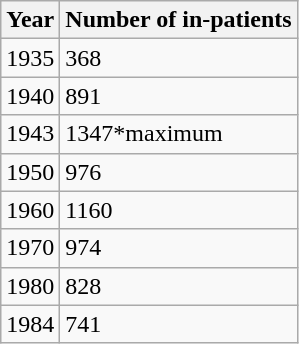<table class="wikitable">
<tr>
<th>Year</th>
<th>Number of in-patients</th>
</tr>
<tr>
<td>1935</td>
<td>368</td>
</tr>
<tr>
<td>1940</td>
<td>891</td>
</tr>
<tr>
<td>1943</td>
<td>1347*maximum</td>
</tr>
<tr>
<td>1950</td>
<td>976</td>
</tr>
<tr>
<td>1960</td>
<td>1160</td>
</tr>
<tr>
<td>1970</td>
<td>974</td>
</tr>
<tr>
<td>1980</td>
<td>828</td>
</tr>
<tr>
<td>1984</td>
<td>741</td>
</tr>
</table>
